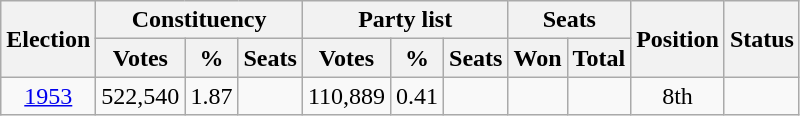<table class="wikitable" style="text-align:center">
<tr>
<th rowspan="2">Election</th>
<th colspan="3">Constituency</th>
<th colspan="3">Party list</th>
<th colspan="2">Seats</th>
<th rowspan="2">Position</th>
<th rowspan="2">Status</th>
</tr>
<tr>
<th>Votes</th>
<th>%</th>
<th>Seats</th>
<th>Votes</th>
<th>%</th>
<th>Seats</th>
<th>Won</th>
<th>Total</th>
</tr>
<tr>
<td><a href='#'>1953</a></td>
<td>522,540</td>
<td>1.87</td>
<td></td>
<td>110,889</td>
<td>0.41</td>
<td></td>
<td></td>
<td></td>
<td>8th</td>
<td></td>
</tr>
</table>
